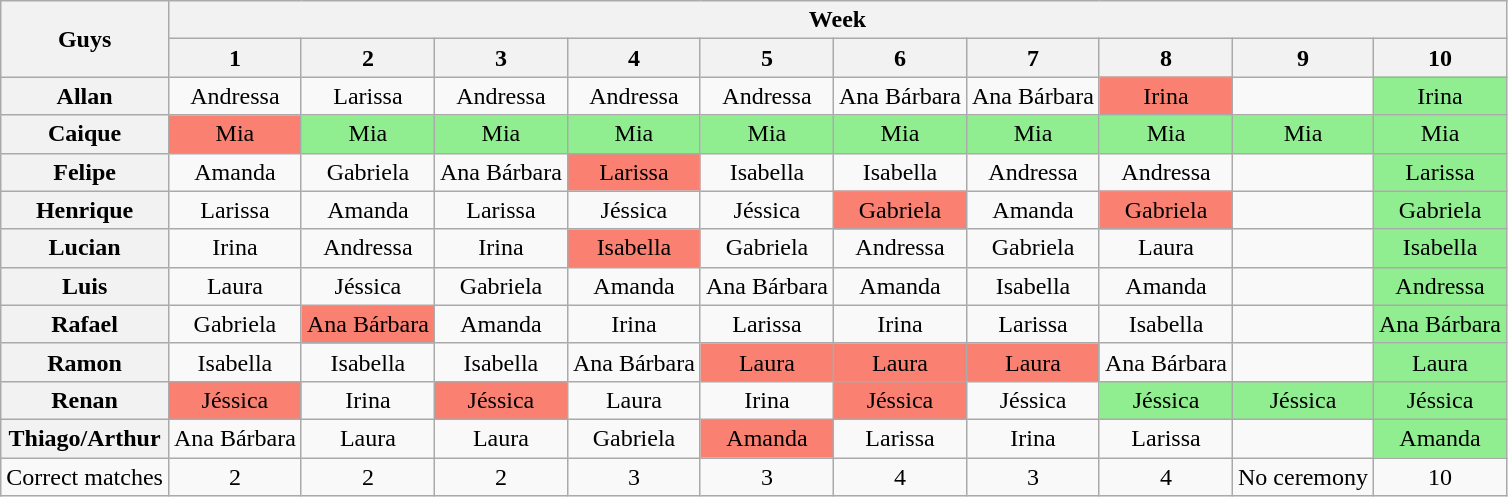<table class="wikitable" style="text-align:center">
<tr>
<th rowspan="2">Guys</th>
<th colspan="10">Week</th>
</tr>
<tr>
<th>1</th>
<th>2</th>
<th>3</th>
<th>4</th>
<th>5</th>
<th>6</th>
<th>7</th>
<th>8</th>
<th>9</th>
<th>10</th>
</tr>
<tr>
<th>Allan</th>
<td>Andressa</td>
<td>Larissa</td>
<td>Andressa</td>
<td>Andressa</td>
<td>Andressa</td>
<td>Ana Bárbara</td>
<td>Ana Bárbara</td>
<td style="background:Salmon">Irina</td>
<td></td>
<td style="background:lightgreen">Irina</td>
</tr>
<tr>
<th>Caique</th>
<td style="background:Salmon">Mia</td>
<td style="background:lightgreen">Mia</td>
<td style="background:lightgreen">Mia</td>
<td style="background:lightgreen">Mia</td>
<td style="background:lightgreen">Mia</td>
<td style="background:lightgreen">Mia</td>
<td style="background:lightgreen">Mia</td>
<td style="background:lightgreen">Mia</td>
<td style="background:lightgreen">Mia</td>
<td style="background:lightgreen">Mia</td>
</tr>
<tr>
<th>Felipe</th>
<td>Amanda</td>
<td>Gabriela</td>
<td>Ana Bárbara</td>
<td style="background:Salmon">Larissa</td>
<td>Isabella</td>
<td>Isabella</td>
<td>Andressa</td>
<td>Andressa</td>
<td></td>
<td style="background:lightgreen">Larissa</td>
</tr>
<tr>
<th>Henrique</th>
<td>Larissa</td>
<td>Amanda</td>
<td>Larissa</td>
<td>Jéssica</td>
<td>Jéssica</td>
<td style="background:Salmon">Gabriela</td>
<td>Amanda</td>
<td style="background:Salmon">Gabriela</td>
<td></td>
<td style="background:lightgreen">Gabriela</td>
</tr>
<tr>
<th>Lucian</th>
<td>Irina</td>
<td>Andressa</td>
<td>Irina</td>
<td style="background:Salmon">Isabella</td>
<td>Gabriela</td>
<td>Andressa</td>
<td>Gabriela</td>
<td>Laura</td>
<td></td>
<td style="background:lightgreen">Isabella</td>
</tr>
<tr>
<th>Luis</th>
<td>Laura</td>
<td>Jéssica</td>
<td>Gabriela</td>
<td>Amanda</td>
<td>Ana Bárbara</td>
<td>Amanda</td>
<td>Isabella</td>
<td>Amanda</td>
<td></td>
<td style="background:lightgreen">Andressa</td>
</tr>
<tr>
<th>Rafael</th>
<td>Gabriela</td>
<td style="background:Salmon">Ana Bárbara</td>
<td>Amanda</td>
<td>Irina</td>
<td>Larissa</td>
<td>Irina</td>
<td>Larissa</td>
<td>Isabella</td>
<td></td>
<td style="background:lightgreen">Ana Bárbara</td>
</tr>
<tr>
<th>Ramon</th>
<td>Isabella</td>
<td>Isabella</td>
<td>Isabella</td>
<td>Ana Bárbara</td>
<td style="background:Salmon">Laura</td>
<td style="background:Salmon">Laura</td>
<td style="background:Salmon">Laura</td>
<td>Ana Bárbara</td>
<td></td>
<td style="background:lightgreen">Laura</td>
</tr>
<tr>
<th>Renan</th>
<td style="background:Salmon">Jéssica</td>
<td>Irina</td>
<td style="background:Salmon">Jéssica</td>
<td>Laura</td>
<td>Irina</td>
<td style="background:Salmon">Jéssica</td>
<td style="lightgreen">Jéssica</td>
<td style="background:lightgreen">Jéssica</td>
<td style="background:lightgreen">Jéssica</td>
<td style="background:lightgreen">Jéssica</td>
</tr>
<tr>
<th>Thiago/Arthur</th>
<td>Ana Bárbara</td>
<td>Laura</td>
<td>Laura</td>
<td>Gabriela</td>
<td style="background:Salmon">Amanda</td>
<td>Larissa</td>
<td>Irina</td>
<td>Larissa</td>
<td></td>
<td style="background:lightgreen">Amanda</td>
</tr>
<tr>
<td>Correct matches</td>
<td>2</td>
<td>2</td>
<td>2</td>
<td>3</td>
<td>3</td>
<td>4</td>
<td>3</td>
<td>4</td>
<td>No ceremony</td>
<td>10</td>
</tr>
</table>
